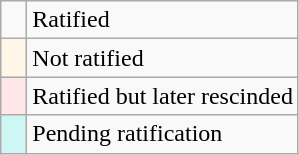<table class="wikitable" style="text-align: left;">
<tr>
<td style="width:10px;"></td>
<td>Ratified</td>
</tr>
<tr>
<td style="width:10px; background:#fef6e7;"></td>
<td>Not ratified</td>
</tr>
<tr>
<td style="width:10px; background:#fee7e6;"></td>
<td>Ratified but later rescinded</td>
</tr>
<tr>
<td style="width:10px; background:#cef6f5;"></td>
<td>Pending ratification</td>
</tr>
</table>
